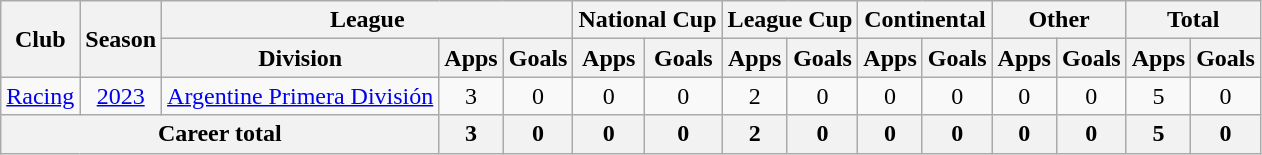<table class=wikitable style=text-align:center>
<tr>
<th rowspan="2">Club</th>
<th rowspan="2">Season</th>
<th colspan="3">League</th>
<th colspan="2">National Cup</th>
<th colspan="2">League Cup</th>
<th colspan="2">Continental</th>
<th colspan="2">Other</th>
<th colspan="2">Total</th>
</tr>
<tr>
<th>Division</th>
<th>Apps</th>
<th>Goals</th>
<th>Apps</th>
<th>Goals</th>
<th>Apps</th>
<th>Goals</th>
<th>Apps</th>
<th>Goals</th>
<th>Apps</th>
<th>Goals</th>
<th>Apps</th>
<th>Goals</th>
</tr>
<tr>
<td><a href='#'>Racing</a></td>
<td><a href='#'>2023</a></td>
<td><a href='#'>Argentine Primera División</a></td>
<td>3</td>
<td>0</td>
<td>0</td>
<td>0</td>
<td>2</td>
<td>0</td>
<td>0</td>
<td>0</td>
<td>0</td>
<td>0</td>
<td>5</td>
<td>0</td>
</tr>
<tr>
<th colspan="3"><strong>Career total</strong></th>
<th>3</th>
<th>0</th>
<th>0</th>
<th>0</th>
<th>2</th>
<th>0</th>
<th>0</th>
<th>0</th>
<th>0</th>
<th>0</th>
<th>5</th>
<th>0</th>
</tr>
</table>
